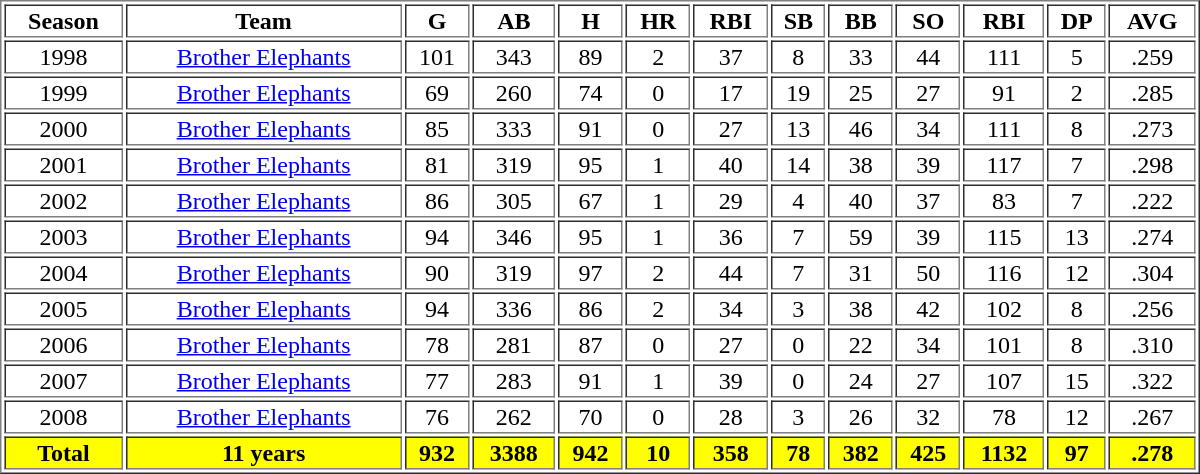<table Border=1 WIDTH=800PX>
<tr align=center>
<th>Season</th>
<th>Team</th>
<th>G</th>
<th>AB</th>
<th>H</th>
<th>HR</th>
<th>RBI</th>
<th>SB</th>
<th>BB</th>
<th>SO</th>
<th>RBI</th>
<th>DP</th>
<th>AVG</th>
</tr>
<tr align=center>
<td>1998</td>
<td><a href='#'>Brother Elephants</a></td>
<td>101</td>
<td>343</td>
<td>89</td>
<td>2</td>
<td>37</td>
<td>8</td>
<td>33</td>
<td>44</td>
<td>111</td>
<td>5</td>
<td>.259</td>
</tr>
<tr align=center>
<td>1999</td>
<td><a href='#'>Brother Elephants</a></td>
<td>69</td>
<td>260</td>
<td>74</td>
<td>0</td>
<td>17</td>
<td>19</td>
<td>25</td>
<td>27</td>
<td>91</td>
<td>2</td>
<td>.285</td>
</tr>
<tr align=center>
<td>2000</td>
<td><a href='#'>Brother Elephants</a></td>
<td>85</td>
<td>333</td>
<td>91</td>
<td>0</td>
<td>27</td>
<td>13</td>
<td>46</td>
<td>34</td>
<td>111</td>
<td>8</td>
<td>.273</td>
</tr>
<tr align=center>
<td>2001</td>
<td><a href='#'>Brother Elephants</a></td>
<td>81</td>
<td>319</td>
<td>95</td>
<td>1</td>
<td>40</td>
<td>14</td>
<td>38</td>
<td>39</td>
<td>117</td>
<td>7</td>
<td>.298</td>
</tr>
<tr align=center>
<td>2002</td>
<td><a href='#'>Brother Elephants</a></td>
<td>86</td>
<td>305</td>
<td>67</td>
<td>1</td>
<td>29</td>
<td>4</td>
<td>40</td>
<td>37</td>
<td>83</td>
<td>7</td>
<td>.222</td>
</tr>
<tr align=center>
<td>2003</td>
<td><a href='#'>Brother Elephants</a></td>
<td>94</td>
<td>346</td>
<td>95</td>
<td>1</td>
<td>36</td>
<td>7</td>
<td>59</td>
<td>39</td>
<td>115</td>
<td>13</td>
<td>.274</td>
</tr>
<tr align=center>
<td>2004</td>
<td><a href='#'>Brother Elephants</a></td>
<td>90</td>
<td>319</td>
<td>97</td>
<td>2</td>
<td>44</td>
<td>7</td>
<td>31</td>
<td>50</td>
<td>116</td>
<td>12</td>
<td>.304</td>
</tr>
<tr align=center>
<td>2005</td>
<td><a href='#'>Brother Elephants</a></td>
<td>94</td>
<td>336</td>
<td>86</td>
<td>2</td>
<td>34</td>
<td>3</td>
<td>38</td>
<td>42</td>
<td>102</td>
<td>8</td>
<td>.256</td>
</tr>
<tr align=center>
<td>2006</td>
<td><a href='#'>Brother Elephants</a></td>
<td>78</td>
<td>281</td>
<td>87</td>
<td>0</td>
<td>27</td>
<td>0</td>
<td>22</td>
<td>34</td>
<td>101</td>
<td>8</td>
<td>.310</td>
</tr>
<tr align=center>
<td>2007</td>
<td><a href='#'>Brother Elephants</a></td>
<td>77</td>
<td>283</td>
<td>91</td>
<td>1</td>
<td>39</td>
<td>0</td>
<td>24</td>
<td>27</td>
<td>107</td>
<td>15</td>
<td>.322</td>
</tr>
<tr align=center>
<td>2008</td>
<td><a href='#'>Brother Elephants</a></td>
<td>76</td>
<td>262</td>
<td>70</td>
<td>0</td>
<td>28</td>
<td>3</td>
<td>26</td>
<td>32</td>
<td>78</td>
<td>12</td>
<td>.267</td>
</tr>
<tr align=center style="color:black; background-color:yellow">
<th>Total</th>
<th>11 years</th>
<th>932</th>
<th>3388</th>
<th>942</th>
<th>10</th>
<th>358</th>
<th>78</th>
<th>382</th>
<th>425</th>
<th>1132</th>
<th>97</th>
<th>.278</th>
</tr>
</table>
